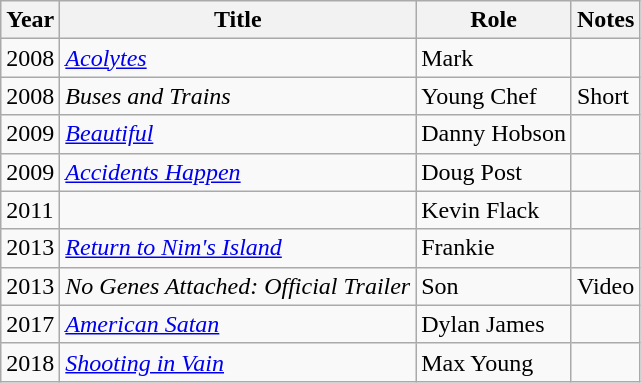<table class="wikitable sortable">
<tr>
<th>Year</th>
<th>Title</th>
<th>Role</th>
<th class="unsortable">Notes</th>
</tr>
<tr>
<td>2008</td>
<td><em><a href='#'>Acolytes</a></em></td>
<td>Mark</td>
<td></td>
</tr>
<tr>
<td>2008</td>
<td><em>Buses and Trains</em></td>
<td>Young Chef</td>
<td>Short</td>
</tr>
<tr>
<td>2009</td>
<td><em><a href='#'>Beautiful</a></em></td>
<td>Danny Hobson</td>
<td></td>
</tr>
<tr>
<td>2009</td>
<td><em><a href='#'>Accidents Happen</a></em></td>
<td>Doug Post</td>
<td></td>
</tr>
<tr>
<td>2011</td>
<td><em></em></td>
<td>Kevin Flack</td>
<td></td>
</tr>
<tr>
<td>2013</td>
<td><em><a href='#'>Return to Nim's Island</a></em></td>
<td>Frankie</td>
<td></td>
</tr>
<tr>
<td>2013</td>
<td><em>No Genes Attached: Official Trailer</em></td>
<td>Son</td>
<td>Video</td>
</tr>
<tr>
<td>2017</td>
<td><em><a href='#'>American Satan</a></em></td>
<td>Dylan James</td>
<td></td>
</tr>
<tr>
<td>2018</td>
<td><em><a href='#'>Shooting in Vain</a></em></td>
<td>Max Young</td>
<td></td>
</tr>
</table>
